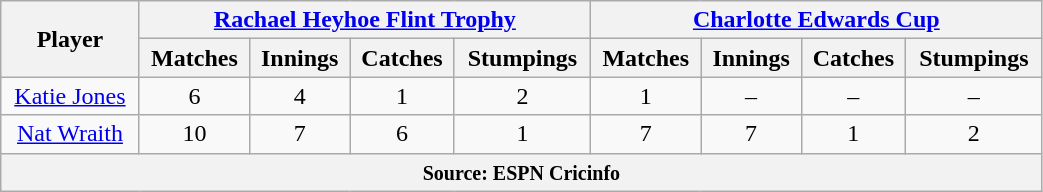<table class="wikitable" style="text-align:center; width:55%;">
<tr>
<th rowspan=2>Player</th>
<th colspan=4><a href='#'>Rachael Heyhoe Flint Trophy</a></th>
<th colspan=4><a href='#'>Charlotte Edwards Cup</a></th>
</tr>
<tr>
<th>Matches</th>
<th>Innings</th>
<th>Catches</th>
<th>Stumpings</th>
<th>Matches</th>
<th>Innings</th>
<th>Catches</th>
<th>Stumpings</th>
</tr>
<tr>
<td><a href='#'>Katie Jones</a></td>
<td>6</td>
<td>4</td>
<td>1</td>
<td>2</td>
<td>1</td>
<td>–</td>
<td>–</td>
<td>–</td>
</tr>
<tr>
<td><a href='#'>Nat Wraith</a></td>
<td>10</td>
<td>7</td>
<td>6</td>
<td>1</td>
<td>7</td>
<td>7</td>
<td>1</td>
<td>2</td>
</tr>
<tr>
<th colspan="9"><small>Source: ESPN Cricinfo</small></th>
</tr>
</table>
